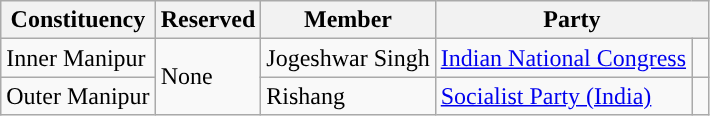<table class="wikitable sortable">
<tr>
<th>Constituency</th>
<th>Reserved</th>
<th>Member</th>
<th colspan=2>Party</th>
</tr>
<tr>
<td>Inner Manipur</td>
<td rowspan=2>None</td>
<td>Jogeshwar Singh</td>
<td><a href='#'>Indian National Congress</a></td>
<td width="4px" style="background-color: "></td>
</tr>
<tr>
<td>Outer Manipur</td>
<td>Rishang</td>
<td><a href='#'>Socialist Party (India)</a></td>
<td width="4px" style="background-color: "></td>
</tr>
</table>
